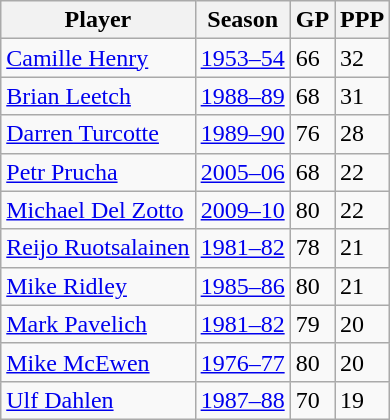<table class="wikitable">
<tr>
<th>Player</th>
<th>Season</th>
<th>GP</th>
<th>PPP</th>
</tr>
<tr>
<td><a href='#'>Camille Henry</a></td>
<td><a href='#'>1953–54</a></td>
<td>66</td>
<td>32</td>
</tr>
<tr>
<td><a href='#'>Brian Leetch</a></td>
<td><a href='#'>1988–89</a></td>
<td>68</td>
<td>31</td>
</tr>
<tr>
<td><a href='#'>Darren Turcotte</a></td>
<td><a href='#'>1989–90</a></td>
<td>76</td>
<td>28</td>
</tr>
<tr>
<td><a href='#'>Petr Prucha</a></td>
<td><a href='#'>2005–06</a></td>
<td>68</td>
<td>22</td>
</tr>
<tr>
<td><a href='#'>Michael Del Zotto</a></td>
<td><a href='#'>2009–10</a></td>
<td>80</td>
<td>22</td>
</tr>
<tr>
<td><a href='#'>Reijo Ruotsalainen</a></td>
<td><a href='#'>1981–82</a></td>
<td>78</td>
<td>21</td>
</tr>
<tr>
<td><a href='#'>Mike Ridley</a></td>
<td><a href='#'>1985–86</a></td>
<td>80</td>
<td>21</td>
</tr>
<tr>
<td><a href='#'>Mark Pavelich</a></td>
<td><a href='#'>1981–82</a></td>
<td>79</td>
<td>20</td>
</tr>
<tr>
<td><a href='#'>Mike McEwen</a></td>
<td><a href='#'>1976–77</a></td>
<td>80</td>
<td>20</td>
</tr>
<tr>
<td><a href='#'>Ulf Dahlen</a></td>
<td><a href='#'>1987–88</a></td>
<td>70</td>
<td>19</td>
</tr>
</table>
